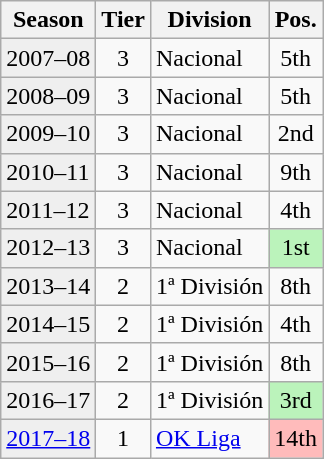<table class="wikitable">
<tr>
<th>Season</th>
<th>Tier</th>
<th>Division</th>
<th>Pos.</th>
</tr>
<tr>
<td style="background:#efefef;">2007–08</td>
<td align="center">3</td>
<td>Nacional</td>
<td align="center">5th</td>
</tr>
<tr>
<td style="background:#efefef;">2008–09</td>
<td align="center">3</td>
<td>Nacional</td>
<td align="center">5th</td>
</tr>
<tr>
<td style="background:#efefef;">2009–10</td>
<td align="center">3</td>
<td>Nacional</td>
<td align="center">2nd</td>
</tr>
<tr>
<td style="background:#efefef;">2010–11</td>
<td align="center">3</td>
<td>Nacional</td>
<td align="center">9th</td>
</tr>
<tr>
<td style="background:#efefef;">2011–12</td>
<td align="center">3</td>
<td>Nacional</td>
<td align="center">4th</td>
</tr>
<tr>
<td style="background:#efefef;">2012–13</td>
<td align="center">3</td>
<td>Nacional</td>
<td align="center" bgcolor=#BBF3BB>1st</td>
</tr>
<tr>
<td style="background:#efefef;">2013–14</td>
<td align="center">2</td>
<td>1ª División</td>
<td align="center">8th</td>
</tr>
<tr>
<td style="background:#efefef;">2014–15</td>
<td align="center">2</td>
<td>1ª División</td>
<td align="center">4th</td>
</tr>
<tr>
<td style="background:#efefef;">2015–16</td>
<td align="center">2</td>
<td>1ª División</td>
<td align="center">8th</td>
</tr>
<tr>
<td style="background:#efefef;">2016–17</td>
<td align="center">2</td>
<td>1ª División</td>
<td align="center" bgcolor=#BBF3BB>3rd</td>
</tr>
<tr>
<td style="background:#efefef;"><a href='#'>2017–18</a></td>
<td align="center">1</td>
<td><a href='#'>OK Liga</a></td>
<td align="center" bgcolor=#FFBBBB>14th</td>
</tr>
</table>
